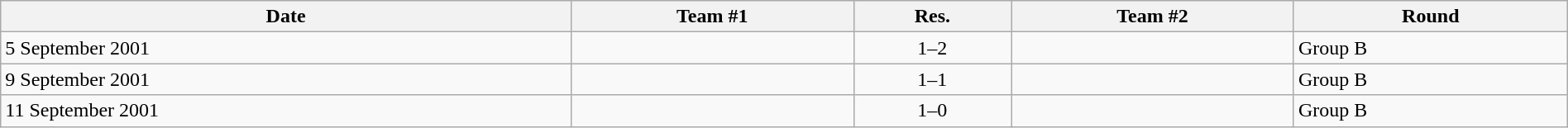<table class="wikitable sortable"  style="text-align:left; width:100%;">
<tr>
<th>Date</th>
<th>Team #1</th>
<th>Res.</th>
<th>Team #2</th>
<th>Round</th>
</tr>
<tr>
<td>5 September 2001</td>
<td style="text-align:center;"></td>
<td style="text-align:center;">1–2</td>
<td></td>
<td>Group B</td>
</tr>
<tr>
<td>9 September 2001</td>
<td style="text-align:center;"></td>
<td style="text-align:center;">1–1</td>
<td></td>
<td>Group B</td>
</tr>
<tr>
<td>11 September 2001</td>
<td style="text-align:center;"></td>
<td style="text-align:center;">1–0</td>
<td></td>
<td>Group B</td>
</tr>
</table>
